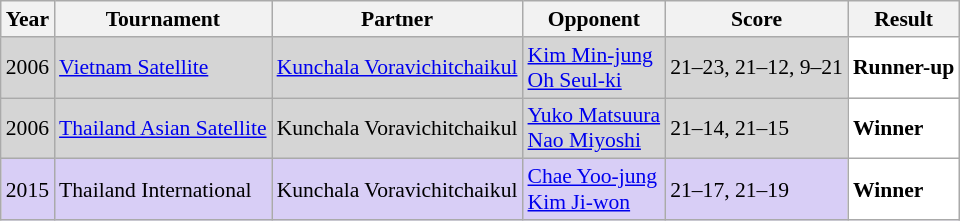<table class="sortable wikitable" style="font-size: 90%;">
<tr>
<th>Year</th>
<th>Tournament</th>
<th>Partner</th>
<th>Opponent</th>
<th>Score</th>
<th>Result</th>
</tr>
<tr style="background:#D5D5D5">
<td align="center">2006</td>
<td align="left"><a href='#'>Vietnam Satellite</a></td>
<td align="left"> <a href='#'>Kunchala Voravichitchaikul</a></td>
<td align="left"> <a href='#'>Kim Min-jung</a> <br>  <a href='#'>Oh Seul-ki</a></td>
<td align="left">21–23, 21–12, 9–21</td>
<td style="text-align:left; background:white"> <strong>Runner-up</strong></td>
</tr>
<tr style="background:#D5D5D5">
<td align="center">2006</td>
<td align="left"><a href='#'>Thailand Asian Satellite</a></td>
<td align="left"> Kunchala Voravichitchaikul</td>
<td align="left"> <a href='#'>Yuko Matsuura</a> <br>  <a href='#'>Nao Miyoshi</a></td>
<td align="left">21–14, 21–15</td>
<td style="text-align:left; background:white"> <strong>Winner</strong></td>
</tr>
<tr style="background:#D8CEF6">
<td align="center">2015</td>
<td align="left">Thailand International</td>
<td align="left"> Kunchala Voravichitchaikul</td>
<td align="left"> <a href='#'>Chae Yoo-jung</a> <br>  <a href='#'>Kim Ji-won</a></td>
<td align="left">21–17, 21–19</td>
<td style="text-align:left; background:white"> <strong>Winner</strong></td>
</tr>
</table>
